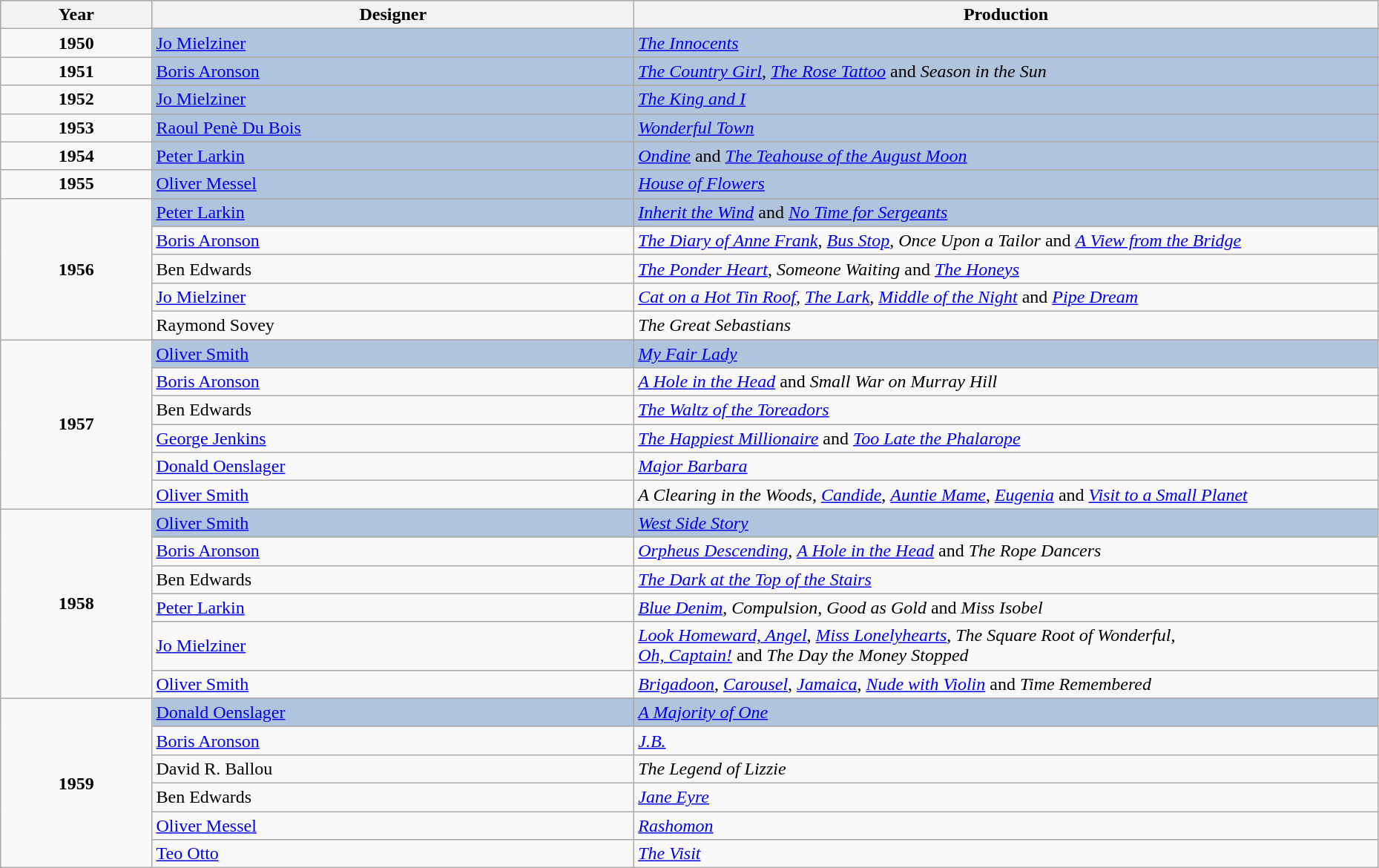<table class="wikitable" style="width:98%;">
<tr style="background:#bebebe;">
<th style="width:11%;">Year</th>
<th style="width:35%;">Designer</th>
<th style="width:54%;">Production</th>
</tr>
<tr>
<td rowspan="2" align="center"><strong>1950</strong><br></td>
</tr>
<tr style="background:#B0C4DE">
<td><a href='#'>Jo Mielziner</a></td>
<td><em><a href='#'>The Innocents</a></em></td>
</tr>
<tr>
<td rowspan="2" align="center"><strong>1951</strong><br></td>
</tr>
<tr style="background:#B0C4DE">
<td><a href='#'>Boris Aronson</a></td>
<td><em><a href='#'>The Country Girl</a></em>, <em><a href='#'>The Rose Tattoo</a></em> and <em>Season in the Sun</em></td>
</tr>
<tr>
<td rowspan="2" align="center"><strong>1952</strong><br></td>
</tr>
<tr style="background:#B0C4DE">
<td><a href='#'>Jo Mielziner</a></td>
<td><em><a href='#'>The King and I</a></em></td>
</tr>
<tr>
<td rowspan="2" align="center"><strong>1953</strong><br></td>
</tr>
<tr style="background:#B0C4DE">
<td><a href='#'>Raoul Penè Du Bois</a></td>
<td><em><a href='#'>Wonderful Town</a></em></td>
</tr>
<tr>
<td rowspan="2 " align="center"><strong>1954</strong><br></td>
</tr>
<tr style="background:#B0C4DE">
<td><a href='#'>Peter Larkin</a></td>
<td><em><a href='#'>Ondine</a></em> and <em><a href='#'>The Teahouse of the August Moon</a></em></td>
</tr>
<tr>
<td rowspan="2" align="center"><strong>1955</strong><br></td>
</tr>
<tr style="background:#B0C4DE">
<td><a href='#'>Oliver Messel</a></td>
<td><em><a href='#'>House of Flowers</a></em></td>
</tr>
<tr>
<td rowspan="6" align="center"><strong>1956</strong><br></td>
</tr>
<tr style="background:#B0C4DE">
<td><a href='#'>Peter Larkin</a></td>
<td><em><a href='#'>Inherit the Wind</a></em> and <em><a href='#'>No Time for Sergeants</a></em></td>
</tr>
<tr>
<td><a href='#'>Boris Aronson</a></td>
<td><em><a href='#'>The Diary of Anne Frank</a></em>, <em><a href='#'>Bus Stop</a></em>, <em>Once Upon a Tailor</em> and <em><a href='#'>A View from the Bridge</a></em></td>
</tr>
<tr>
<td>Ben Edwards</td>
<td><em><a href='#'>The Ponder Heart</a></em>, <em>Someone Waiting</em> and <em><a href='#'>The Honeys</a></em></td>
</tr>
<tr>
<td><a href='#'>Jo Mielziner</a></td>
<td><em><a href='#'>Cat on a Hot Tin Roof</a></em>, <em><a href='#'>The Lark</a></em>, <em><a href='#'>Middle of the Night</a></em> and <em><a href='#'>Pipe Dream</a></em></td>
</tr>
<tr>
<td>Raymond Sovey</td>
<td><em>The Great Sebastians</em></td>
</tr>
<tr>
<td rowspan="7" align="center"><strong>1957</strong><br></td>
</tr>
<tr style="background:#B0C4DE">
<td><a href='#'>Oliver Smith</a></td>
<td><em><a href='#'>My Fair Lady</a></em></td>
</tr>
<tr>
<td><a href='#'>Boris Aronson</a></td>
<td><em><a href='#'>A Hole in the Head</a></em> and <em>Small War on Murray Hill</em></td>
</tr>
<tr>
<td>Ben Edwards</td>
<td><em><a href='#'>The Waltz of the Toreadors</a></em></td>
</tr>
<tr>
<td><a href='#'>George Jenkins</a></td>
<td><em><a href='#'>The Happiest Millionaire</a></em> and <em><a href='#'>Too Late the Phalarope</a></em></td>
</tr>
<tr>
<td><a href='#'>Donald Oenslager</a></td>
<td><em><a href='#'>Major Barbara</a></em></td>
</tr>
<tr>
<td><a href='#'>Oliver Smith</a></td>
<td><em>A Clearing in the Woods</em>, <em><a href='#'>Candide</a></em>, <em><a href='#'>Auntie Mame</a></em>, <em><a href='#'>Eugenia</a></em> and <em><a href='#'>Visit to a Small Planet</a></em></td>
</tr>
<tr>
<td rowspan="7" align="center"><strong>1958</strong><br></td>
</tr>
<tr style="background:#B0C4DE">
<td><a href='#'>Oliver Smith</a></td>
<td><em><a href='#'>West Side Story</a></em></td>
</tr>
<tr>
<td><a href='#'>Boris Aronson</a></td>
<td><em><a href='#'>Orpheus Descending</a></em>, <em><a href='#'>A Hole in the Head</a></em> and <em>The Rope Dancers</em></td>
</tr>
<tr>
<td>Ben Edwards</td>
<td><em><a href='#'>The Dark at the Top of the Stairs</a></em></td>
</tr>
<tr>
<td><a href='#'>Peter Larkin</a></td>
<td><em><a href='#'>Blue Denim</a></em>, <em>Compulsion</em>, <em>Good as Gold</em> and <em>Miss Isobel</em></td>
</tr>
<tr>
<td><a href='#'>Jo Mielziner</a></td>
<td><em><a href='#'>Look Homeward, Angel</a></em>, <em><a href='#'>Miss Lonelyhearts</a></em>, <em>The Square Root of Wonderful</em>, <br><em><a href='#'>Oh, Captain!</a></em> and <em>The Day the Money Stopped</em></td>
</tr>
<tr>
<td><a href='#'>Oliver Smith</a></td>
<td><em><a href='#'>Brigadoon</a></em>, <em><a href='#'>Carousel</a></em>, <em><a href='#'>Jamaica</a></em>, <em><a href='#'>Nude with Violin</a></em> and <em>Time Remembered</em></td>
</tr>
<tr>
<td rowspan="7" align="center"><strong>1959</strong><br></td>
</tr>
<tr style="background:#B0C4DE">
<td><a href='#'>Donald Oenslager</a></td>
<td><em><a href='#'>A Majority of One</a></em></td>
</tr>
<tr>
<td><a href='#'>Boris Aronson</a></td>
<td><em><a href='#'>J.B.</a></em></td>
</tr>
<tr>
<td>David R. Ballou</td>
<td><em>The Legend of Lizzie</em></td>
</tr>
<tr>
<td>Ben Edwards</td>
<td><em><a href='#'>Jane Eyre</a></em></td>
</tr>
<tr>
<td><a href='#'>Oliver Messel</a></td>
<td><em><a href='#'>Rashomon</a></em></td>
</tr>
<tr>
<td><a href='#'>Teo Otto</a></td>
<td><em><a href='#'>The Visit</a></em></td>
</tr>
</table>
